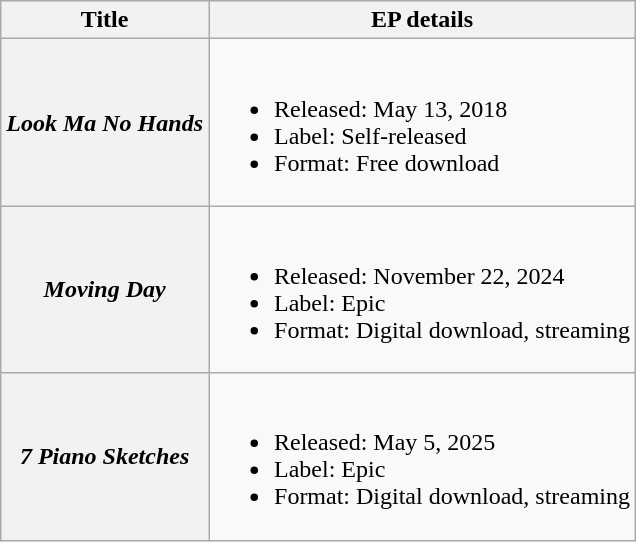<table class="wikitable plainrowheaders">
<tr>
<th scope="col">Title</th>
<th scope="col">EP details</th>
</tr>
<tr>
<th scope="row"><em>Look Ma No Hands</em></th>
<td><br><ul><li>Released: May 13, 2018</li><li>Label: Self-released</li><li>Format: Free download</li></ul></td>
</tr>
<tr>
<th scope="row"><em>Moving Day</em></th>
<td><br><ul><li>Released: November 22, 2024</li><li>Label: Epic</li><li>Format: Digital download, streaming</li></ul></td>
</tr>
<tr>
<th scope="row"><em>7 Piano Sketches</em></th>
<td><br><ul><li>Released: May 5, 2025</li><li>Label: Epic</li><li>Format: Digital download, streaming</li></ul></td>
</tr>
</table>
